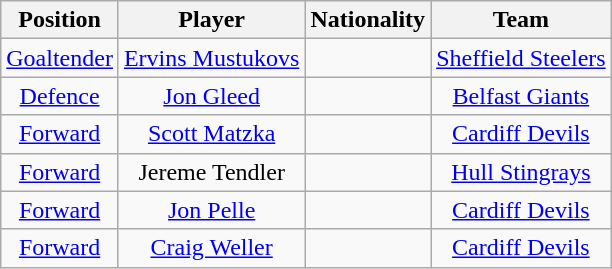<table class="wikitable">
<tr>
<th>Position</th>
<th>Player</th>
<th>Nationality</th>
<th>Team</th>
</tr>
<tr align="center">
<td><a href='#'>Goaltender</a></td>
<td><a href='#'>Ervins Mustukovs</a></td>
<td></td>
<td><a href='#'>Sheffield Steelers</a></td>
</tr>
<tr align="center">
<td><a href='#'>Defence</a></td>
<td><a href='#'>Jon Gleed</a></td>
<td></td>
<td><a href='#'>Belfast Giants</a></td>
</tr>
<tr align="center">
<td><a href='#'>Forward</a></td>
<td><a href='#'>Scott Matzka</a></td>
<td></td>
<td><a href='#'>Cardiff Devils</a></td>
</tr>
<tr align="center">
<td><a href='#'>Forward</a></td>
<td>Jereme Tendler</td>
<td></td>
<td><a href='#'>Hull Stingrays</a></td>
</tr>
<tr align="center">
<td><a href='#'>Forward</a></td>
<td><a href='#'>Jon Pelle</a></td>
<td></td>
<td><a href='#'>Cardiff Devils</a></td>
</tr>
<tr align="center">
<td><a href='#'>Forward</a></td>
<td><a href='#'>Craig Weller</a></td>
<td></td>
<td><a href='#'>Cardiff Devils</a></td>
</tr>
</table>
